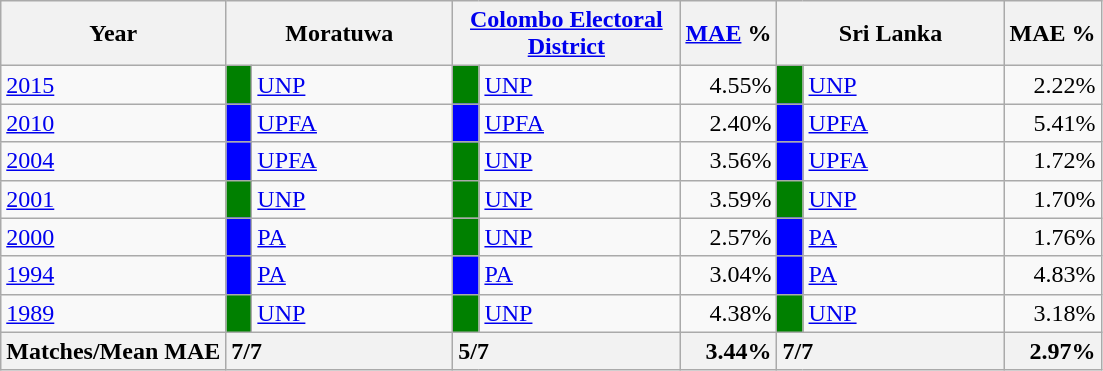<table class="wikitable">
<tr>
<th>Year</th>
<th colspan="2" width="144px">Moratuwa</th>
<th colspan="2" width="144px"><a href='#'>Colombo Electoral District</a></th>
<th><a href='#'>MAE</a> %</th>
<th colspan="2" width="144px">Sri Lanka</th>
<th>MAE %</th>
</tr>
<tr>
<td><a href='#'>2015</a></td>
<td style="background-color:green;" width="10px"></td>
<td style="text-align:left;"><a href='#'>UNP</a></td>
<td style="background-color:green;" width="10px"></td>
<td style="text-align:left;"><a href='#'>UNP</a></td>
<td style="text-align:right;">4.55%</td>
<td style="background-color:green;" width="10px"></td>
<td style="text-align:left;"><a href='#'>UNP</a></td>
<td style="text-align:right;">2.22%</td>
</tr>
<tr>
<td><a href='#'>2010</a></td>
<td style="background-color:blue;" width="10px"></td>
<td style="text-align:left;"><a href='#'>UPFA</a></td>
<td style="background-color:blue;" width="10px"></td>
<td style="text-align:left;"><a href='#'>UPFA</a></td>
<td style="text-align:right;">2.40%</td>
<td style="background-color:blue;" width="10px"></td>
<td style="text-align:left;"><a href='#'>UPFA</a></td>
<td style="text-align:right;">5.41%</td>
</tr>
<tr>
<td><a href='#'>2004</a></td>
<td style="background-color:blue;" width="10px"></td>
<td style="text-align:left;"><a href='#'>UPFA</a></td>
<td style="background-color:green;" width="10px"></td>
<td style="text-align:left;"><a href='#'>UNP</a></td>
<td style="text-align:right;">3.56%</td>
<td style="background-color:blue;" width="10px"></td>
<td style="text-align:left;"><a href='#'>UPFA</a></td>
<td style="text-align:right;">1.72%</td>
</tr>
<tr>
<td><a href='#'>2001</a></td>
<td style="background-color:green;" width="10px"></td>
<td style="text-align:left;"><a href='#'>UNP</a></td>
<td style="background-color:green;" width="10px"></td>
<td style="text-align:left;"><a href='#'>UNP</a></td>
<td style="text-align:right;">3.59%</td>
<td style="background-color:green;" width="10px"></td>
<td style="text-align:left;"><a href='#'>UNP</a></td>
<td style="text-align:right;">1.70%</td>
</tr>
<tr>
<td><a href='#'>2000</a></td>
<td style="background-color:blue;" width="10px"></td>
<td style="text-align:left;"><a href='#'>PA</a></td>
<td style="background-color:green;" width="10px"></td>
<td style="text-align:left;"><a href='#'>UNP</a></td>
<td style="text-align:right;">2.57%</td>
<td style="background-color:blue;" width="10px"></td>
<td style="text-align:left;"><a href='#'>PA</a></td>
<td style="text-align:right;">1.76%</td>
</tr>
<tr>
<td><a href='#'>1994</a></td>
<td style="background-color:blue;" width="10px"></td>
<td style="text-align:left;"><a href='#'>PA</a></td>
<td style="background-color:blue;" width="10px"></td>
<td style="text-align:left;"><a href='#'>PA</a></td>
<td style="text-align:right;">3.04%</td>
<td style="background-color:blue;" width="10px"></td>
<td style="text-align:left;"><a href='#'>PA</a></td>
<td style="text-align:right;">4.83%</td>
</tr>
<tr>
<td><a href='#'>1989</a></td>
<td style="background-color:green;" width="10px"></td>
<td style="text-align:left;"><a href='#'>UNP</a></td>
<td style="background-color:green;" width="10px"></td>
<td style="text-align:left;"><a href='#'>UNP</a></td>
<td style="text-align:right;">4.38%</td>
<td style="background-color:green;" width="10px"></td>
<td style="text-align:left;"><a href='#'>UNP</a></td>
<td style="text-align:right;">3.18%</td>
</tr>
<tr>
<th>Matches/Mean MAE</th>
<th style="text-align:left;"colspan="2" width="144px">7/7</th>
<th style="text-align:left;"colspan="2" width="144px">5/7</th>
<th style="text-align:right;">3.44%</th>
<th style="text-align:left;"colspan="2" width="144px">7/7</th>
<th style="text-align:right;">2.97%</th>
</tr>
</table>
